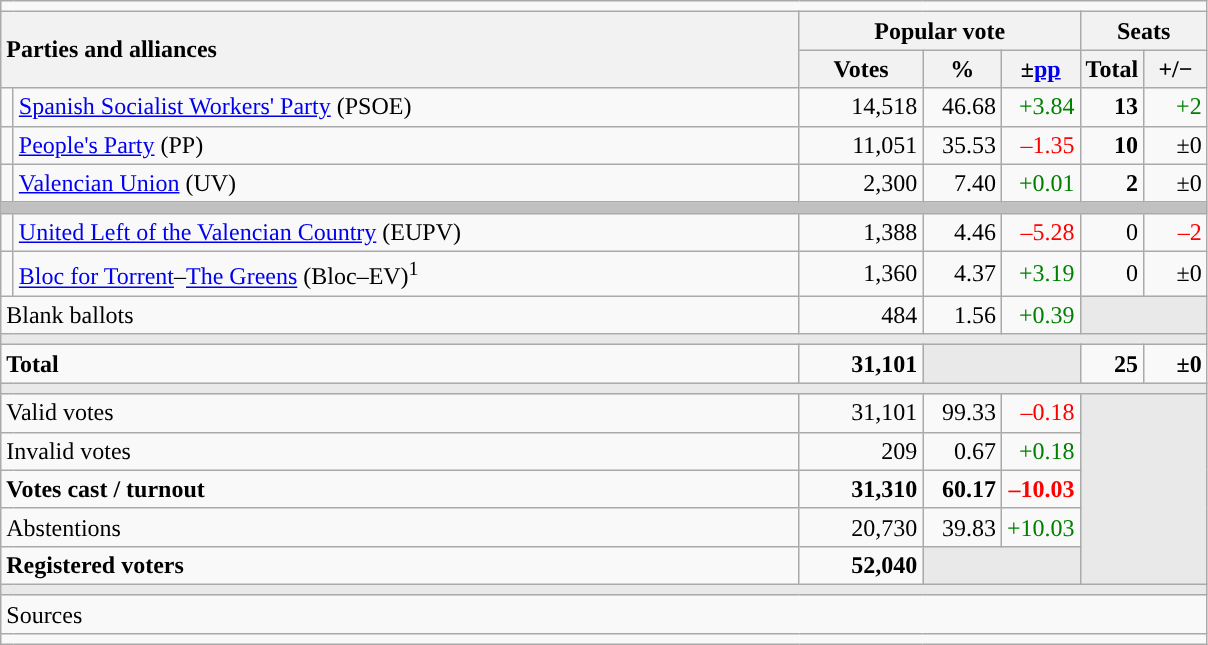<table class="wikitable" style="text-align:right;">
<tr>
<td colspan="7"></td>
</tr>
<tr>
<th style="text-align:left;" rowspan="2" colspan="2" width="525">Parties and alliances</th>
<th colspan="3">Popular vote</th>
<th colspan="2">Seats</th>
</tr>
<tr>
<th width="75">Votes</th>
<th width="45">%</th>
<th width="45">±<a href='#'>pp</a></th>
<th width="35">Total</th>
<th width="35">+/−</th>
</tr>
<tr>
<td width="1" style="color:inherit;background:"></td>
<td align="left"><a href='#'>Spanish Socialist Workers' Party</a> (PSOE)</td>
<td>14,518</td>
<td>46.68</td>
<td style="color:green;">+3.84</td>
<td><strong>13</strong></td>
<td style="color:green;">+2</td>
</tr>
<tr>
<td style="color:inherit;background:"></td>
<td align="left"><a href='#'>People's Party</a> (PP)</td>
<td>11,051</td>
<td>35.53</td>
<td style="color:red;">–1.35</td>
<td><strong>10</strong></td>
<td>±0</td>
</tr>
<tr>
<td style="color:inherit;background:"></td>
<td align="left"><a href='#'>Valencian Union</a> (UV)</td>
<td>2,300</td>
<td>7.40</td>
<td style="color:green;">+0.01</td>
<td><strong>2</strong></td>
<td>±0</td>
</tr>
<tr>
<td colspan="7" bgcolor="#C0C0C0"></td>
</tr>
<tr>
<td style="color:inherit;background:"></td>
<td align="left"><a href='#'>United Left of the Valencian Country</a> (EUPV)</td>
<td>1,388</td>
<td>4.46</td>
<td style="color:red;">–5.28</td>
<td>0</td>
<td style="color:red;">–2</td>
</tr>
<tr>
<td style="color:inherit;background:"></td>
<td align="left"><a href='#'>Bloc for Torrent</a>–<a href='#'>The Greens</a> (Bloc–EV)<sup>1</sup></td>
<td>1,360</td>
<td>4.37</td>
<td style="color:green;">+3.19</td>
<td>0</td>
<td>±0</td>
</tr>
<tr>
<td align="left" colspan="2">Blank ballots</td>
<td>484</td>
<td>1.56</td>
<td style="color:green;">+0.39</td>
<td bgcolor="#E9E9E9" colspan="2"></td>
</tr>
<tr>
<td colspan="7" bgcolor="#E9E9E9"></td>
</tr>
<tr style="font-weight:bold;">
<td align="left" colspan="2">Total</td>
<td>31,101</td>
<td bgcolor="#E9E9E9" colspan="2"></td>
<td>25</td>
<td>±0</td>
</tr>
<tr>
<td colspan="7" bgcolor="#E9E9E9"></td>
</tr>
<tr>
<td align="left" colspan="2">Valid votes</td>
<td>31,101</td>
<td>99.33</td>
<td style="color:red;">–0.18</td>
<td bgcolor="#E9E9E9" colspan="2" rowspan="5"></td>
</tr>
<tr>
<td align="left" colspan="2">Invalid votes</td>
<td>209</td>
<td>0.67</td>
<td style="color:green;">+0.18</td>
</tr>
<tr style="font-weight:bold;">
<td align="left" colspan="2">Votes cast / turnout</td>
<td>31,310</td>
<td>60.17</td>
<td style="color:red;">–10.03</td>
</tr>
<tr>
<td align="left" colspan="2">Abstentions</td>
<td>20,730</td>
<td>39.83</td>
<td style="color:green;">+10.03</td>
</tr>
<tr style="font-weight:bold;">
<td align="left" colspan="2">Registered voters</td>
<td>52,040</td>
<td bgcolor="#E9E9E9" colspan="2"></td>
</tr>
<tr>
<td colspan="7" bgcolor="#E9E9E9"></td>
</tr>
<tr>
<td align="left" colspan="7">Sources</td>
</tr>
<tr>
<td colspan="7" style="text-align:left; max-width:790px;"></td>
</tr>
</table>
